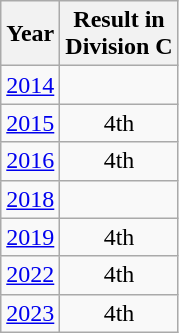<table class="wikitable" style="text-align:center">
<tr>
<th>Year</th>
<th>Result in<br>Division C</th>
</tr>
<tr>
<td><a href='#'>2014</a></td>
<td></td>
</tr>
<tr>
<td><a href='#'>2015</a></td>
<td>4th</td>
</tr>
<tr>
<td><a href='#'>2016</a></td>
<td>4th</td>
</tr>
<tr>
<td><a href='#'>2018</a></td>
<td></td>
</tr>
<tr>
<td><a href='#'>2019</a></td>
<td>4th</td>
</tr>
<tr>
<td><a href='#'>2022</a></td>
<td>4th</td>
</tr>
<tr>
<td><a href='#'>2023</a></td>
<td>4th</td>
</tr>
</table>
